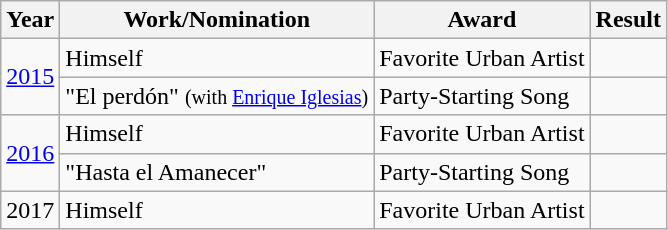<table class="wikitable">
<tr>
<th>Year</th>
<th>Work/Nomination</th>
<th>Award</th>
<th>Result</th>
</tr>
<tr>
<td rowspan=2><a href='#'>2015</a></td>
<td>Himself</td>
<td>Favorite Urban Artist</td>
<td></td>
</tr>
<tr>
<td>"El perdón" <small>(with <a href='#'>Enrique Iglesias</a>)</small></td>
<td>Party-Starting Song</td>
<td></td>
</tr>
<tr>
<td rowspan=2><a href='#'>2016</a></td>
<td>Himself</td>
<td>Favorite Urban Artist</td>
<td></td>
</tr>
<tr>
<td>"Hasta el Amanecer"</td>
<td>Party-Starting Song</td>
<td></td>
</tr>
<tr>
<td rowspan=1>2017</td>
<td>Himself</td>
<td>Favorite Urban Artist</td>
<td></td>
</tr>
</table>
